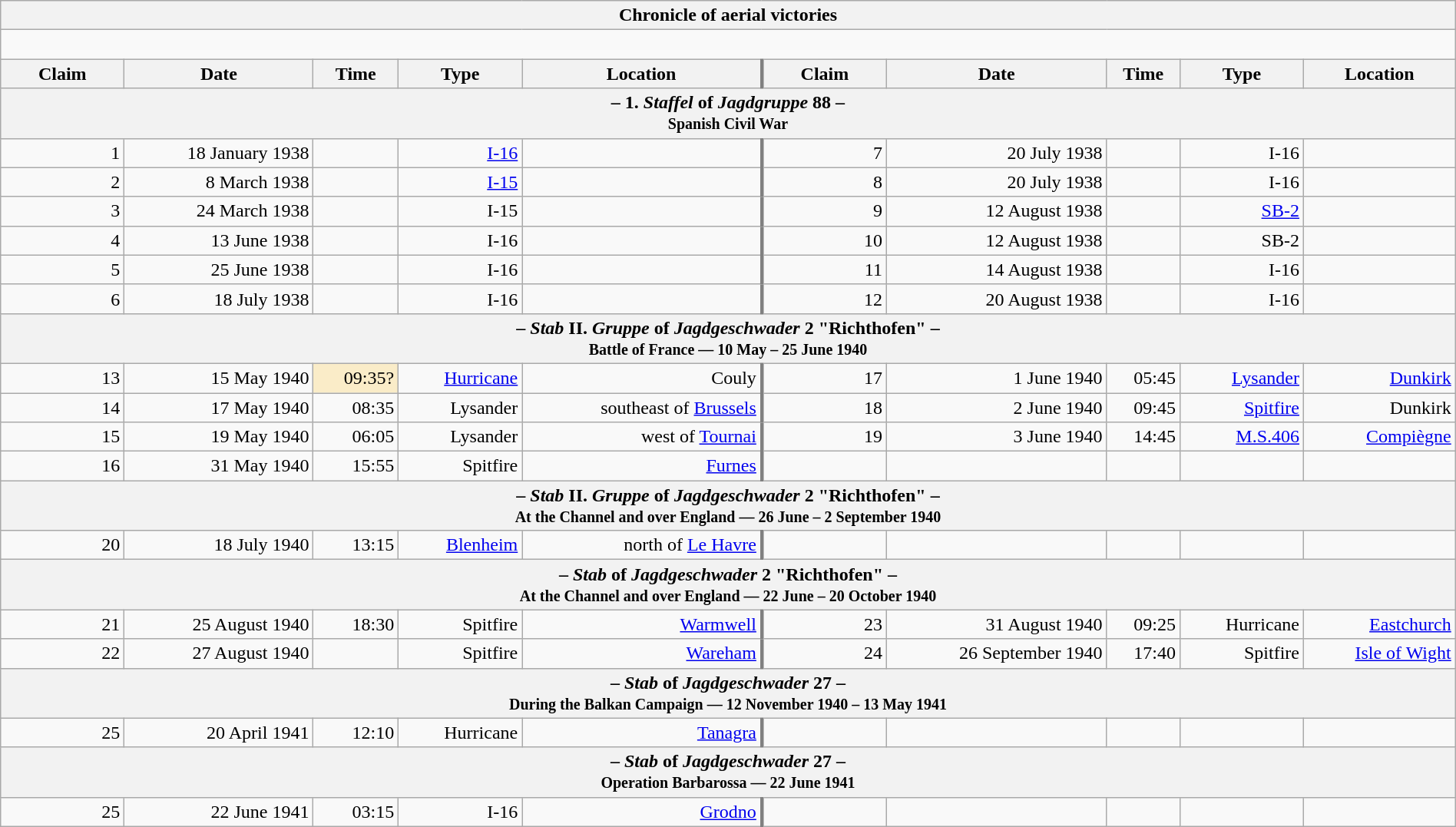<table class="wikitable plainrowheaders collapsible" style="margin-left: auto; margin-right: auto; border: none; text-align:right; width: 100%;">
<tr>
<th colspan="10">Chronicle of aerial victories</th>
</tr>
<tr>
<td colspan="10" style="text-align: left;"><br></td>
</tr>
<tr>
<th scope="col" width="100px">Claim</th>
<th scope="col">Date</th>
<th scope="col">Time</th>
<th scope="col" width="100px">Type</th>
<th scope="col">Location</th>
<th scope="col" style="border-left: 3px solid grey;" width="100px">Claim</th>
<th scope="col">Date</th>
<th scope="col">Time</th>
<th scope="col" width="100px">Type</th>
<th scope="col">Location</th>
</tr>
<tr>
<th colspan="10">– 1. <em>Staffel</em> of <em>Jagdgruppe</em> 88 –<br><small>Spanish Civil War</small></th>
</tr>
<tr>
<td>1</td>
<td>18 January 1938</td>
<td></td>
<td><a href='#'>I-16</a></td>
<td></td>
<td style="border-left: 3px solid grey;">7</td>
<td>20 July 1938</td>
<td></td>
<td>I-16</td>
<td></td>
</tr>
<tr>
<td>2</td>
<td>8 March 1938</td>
<td></td>
<td><a href='#'>I-15</a></td>
<td></td>
<td style="border-left: 3px solid grey;">8</td>
<td>20 July 1938</td>
<td></td>
<td>I-16</td>
<td></td>
</tr>
<tr>
<td>3</td>
<td>24 March 1938</td>
<td></td>
<td>I-15</td>
<td></td>
<td style="border-left: 3px solid grey;">9</td>
<td>12 August 1938</td>
<td></td>
<td><a href='#'>SB-2</a></td>
<td></td>
</tr>
<tr>
<td>4</td>
<td>13 June 1938</td>
<td></td>
<td>I-16</td>
<td></td>
<td style="border-left: 3px solid grey;">10</td>
<td>12 August 1938</td>
<td></td>
<td>SB-2</td>
<td></td>
</tr>
<tr>
<td>5</td>
<td>25 June 1938</td>
<td></td>
<td>I-16</td>
<td></td>
<td style="border-left: 3px solid grey;">11</td>
<td>14 August 1938</td>
<td></td>
<td>I-16</td>
<td></td>
</tr>
<tr>
<td>6</td>
<td>18 July 1938</td>
<td></td>
<td>I-16</td>
<td></td>
<td style="border-left: 3px solid grey;">12</td>
<td>20 August 1938</td>
<td></td>
<td>I-16</td>
<td></td>
</tr>
<tr>
<th colspan="10">– <em>Stab</em> II. <em>Gruppe</em> of <em>Jagdgeschwader</em> 2 "Richthofen" –<br><small>Battle of France — 10 May – 25 June 1940</small></th>
</tr>
<tr>
<td>13</td>
<td>15 May 1940</td>
<td style="background:#faecc8">09:35?</td>
<td><a href='#'>Hurricane</a></td>
<td>Couly</td>
<td style="border-left: 3px solid grey;">17</td>
<td>1 June 1940</td>
<td>05:45</td>
<td><a href='#'>Lysander</a></td>
<td><a href='#'>Dunkirk</a></td>
</tr>
<tr>
<td>14</td>
<td>17 May 1940</td>
<td>08:35</td>
<td>Lysander</td>
<td>southeast of <a href='#'>Brussels</a></td>
<td style="border-left: 3px solid grey;">18</td>
<td>2 June 1940</td>
<td>09:45</td>
<td><a href='#'>Spitfire</a></td>
<td>Dunkirk</td>
</tr>
<tr>
<td>15</td>
<td>19 May 1940</td>
<td>06:05</td>
<td>Lysander</td>
<td>west of <a href='#'>Tournai</a></td>
<td style="border-left: 3px solid grey;">19</td>
<td>3 June 1940</td>
<td>14:45</td>
<td><a href='#'>M.S.406</a></td>
<td><a href='#'>Compiègne</a></td>
</tr>
<tr>
<td>16</td>
<td>31 May 1940</td>
<td>15:55</td>
<td>Spitfire</td>
<td><a href='#'>Furnes</a></td>
<td style="border-left: 3px solid grey;"></td>
<td></td>
<td></td>
<td></td>
<td></td>
</tr>
<tr>
<th colspan="10">– <em>Stab</em> II. <em>Gruppe</em> of <em>Jagdgeschwader</em> 2 "Richthofen" –<br><small>At the Channel and over England — 26 June – 2 September 1940</small></th>
</tr>
<tr>
<td>20</td>
<td>18 July 1940</td>
<td>13:15</td>
<td><a href='#'>Blenheim</a></td>
<td>north of <a href='#'>Le Havre</a></td>
<td style="border-left: 3px solid grey;"></td>
<td></td>
<td></td>
<td></td>
<td></td>
</tr>
<tr>
<th colspan="10">– <em>Stab</em> of <em>Jagdgeschwader</em> 2 "Richthofen" –<br><small>At the Channel and over England — 22 June – 20 October 1940</small></th>
</tr>
<tr>
<td>21</td>
<td>25 August 1940</td>
<td>18:30</td>
<td>Spitfire</td>
<td><a href='#'>Warmwell</a></td>
<td style="border-left: 3px solid grey;">23</td>
<td>31 August 1940</td>
<td>09:25</td>
<td>Hurricane</td>
<td><a href='#'>Eastchurch</a></td>
</tr>
<tr>
<td>22</td>
<td>27 August 1940</td>
<td></td>
<td>Spitfire</td>
<td><a href='#'>Wareham</a></td>
<td style="border-left: 3px solid grey;">24</td>
<td>26 September 1940</td>
<td>17:40</td>
<td>Spitfire</td>
<td><a href='#'>Isle of Wight</a></td>
</tr>
<tr>
<th colspan="10">– <em>Stab</em> of <em>Jagdgeschwader</em> 27 –<br><small>During the Balkan Campaign — 12 November 1940 – 13 May 1941</small></th>
</tr>
<tr>
<td>25</td>
<td>20 April 1941</td>
<td>12:10</td>
<td>Hurricane</td>
<td><a href='#'>Tanagra</a></td>
<td style="border-left: 3px solid grey;"></td>
<td></td>
<td></td>
<td></td>
<td></td>
</tr>
<tr>
<th colspan="10">– <em>Stab</em> of <em>Jagdgeschwader</em> 27 –<br><small>Operation Barbarossa — 22 June 1941</small></th>
</tr>
<tr>
<td>25</td>
<td>22 June 1941</td>
<td>03:15</td>
<td>I-16</td>
<td><a href='#'>Grodno</a></td>
<td style="border-left: 3px solid grey;"></td>
<td></td>
<td></td>
<td></td>
<td></td>
</tr>
</table>
